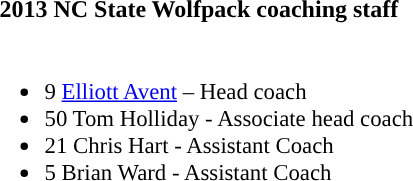<table class="toccolours">
<tr>
<th colspan="9">2013 NC State Wolfpack coaching staff</th>
</tr>
<tr>
<td style="text-align: left;font-size: 95%;" valign="top"><br><ul><li>9 <a href='#'>Elliott Avent</a> – Head coach</li><li>50 Tom Holliday - Associate head coach</li><li>21 Chris Hart - Assistant Coach</li><li>5 Brian Ward - Assistant Coach</li></ul></td>
</tr>
</table>
